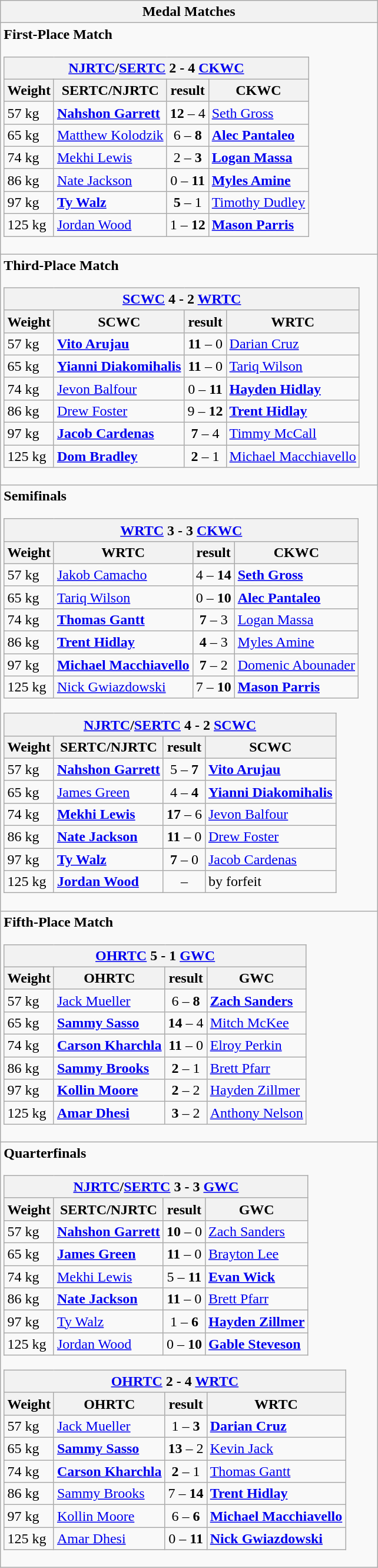<table class="wikitable outercollapse">
<tr>
<th>Medal Matches</th>
</tr>
<tr>
<td><strong>First-Place Match</strong><br><table class="wikitable collapsible innercollapse">
<tr>
<th colspan=4><a href='#'>NJRTC</a>/<a href='#'>SERTC</a> 2 - 4 <strong><a href='#'>CKWC</a></strong></th>
</tr>
<tr>
<th>Weight</th>
<th>SERTC/NJRTC</th>
<th>result</th>
<th>CKWC</th>
</tr>
<tr>
<td>57 kg</td>
<td><strong><a href='#'>Nahshon Garrett</a></strong></td>
<td align=center><strong>12</strong> – 4</td>
<td><a href='#'>Seth Gross</a></td>
</tr>
<tr>
<td>65 kg</td>
<td><a href='#'>Matthew Kolodzik</a></td>
<td align=center>6 – <strong>8</strong></td>
<td><strong><a href='#'>Alec Pantaleo</a></strong></td>
</tr>
<tr>
<td>74 kg</td>
<td><a href='#'>Mekhi Lewis</a></td>
<td align=center>2 – <strong>3</strong></td>
<td><strong><a href='#'>Logan Massa</a></strong></td>
</tr>
<tr>
<td>86 kg</td>
<td><a href='#'>Nate Jackson</a></td>
<td align=center>0 – <strong>11</strong></td>
<td><strong><a href='#'>Myles Amine</a></strong></td>
</tr>
<tr>
<td>97 kg</td>
<td><strong><a href='#'>Ty Walz</a></strong></td>
<td align=center><strong>5</strong> – 1</td>
<td><a href='#'>Timothy Dudley</a></td>
</tr>
<tr>
<td>125 kg</td>
<td><a href='#'>Jordan Wood</a></td>
<td align=center>1 – <strong>12</strong></td>
<td><strong><a href='#'>Mason Parris</a></strong></td>
</tr>
</table>
</td>
</tr>
<tr>
<td><strong>Third-Place Match</strong><br><table class="wikitable collapsible innercollapse">
<tr>
<th colspan=4><a href='#'>SCWC</a> 4 - 2 <a href='#'>WRTC</a></th>
</tr>
<tr>
<th>Weight</th>
<th>SCWC</th>
<th>result</th>
<th>WRTC</th>
</tr>
<tr>
<td>57 kg</td>
<td><strong><a href='#'>Vito Arujau</a></strong></td>
<td align=center><strong>11</strong> – 0</td>
<td><a href='#'>Darian Cruz</a></td>
</tr>
<tr>
<td>65 kg</td>
<td><strong><a href='#'>Yianni Diakomihalis</a></strong></td>
<td align=center><strong>11</strong> – 0</td>
<td><a href='#'>Tariq Wilson</a></td>
</tr>
<tr>
<td>74 kg</td>
<td><a href='#'>Jevon Balfour</a></td>
<td align=center>0 – <strong>11</strong></td>
<td><strong><a href='#'>Hayden Hidlay</a></strong></td>
</tr>
<tr>
<td>86 kg</td>
<td><a href='#'>Drew Foster</a></td>
<td align=center>9 – <strong>12</strong></td>
<td><strong><a href='#'>Trent Hidlay</a></strong></td>
</tr>
<tr>
<td>97 kg</td>
<td><strong><a href='#'>Jacob Cardenas</a></strong></td>
<td align=center><strong>7</strong> – 4</td>
<td><a href='#'>Timmy McCall</a></td>
</tr>
<tr>
<td>125 kg</td>
<td><strong><a href='#'>Dom Bradley</a></strong></td>
<td align=center><strong>2</strong> – 1</td>
<td><a href='#'>Michael Macchiavello</a></td>
</tr>
</table>
</td>
</tr>
<tr>
<td><strong>Semifinals</strong><br><table class="wikitable collapsible innercollapse">
<tr>
<th colspan=4><a href='#'>WRTC</a> 3 - 3 <a href='#'>CKWC</a></th>
</tr>
<tr>
<th>Weight</th>
<th>WRTC</th>
<th>result</th>
<th>CKWC</th>
</tr>
<tr>
<td>57 kg</td>
<td><a href='#'>Jakob Camacho</a></td>
<td align=center>4 – <strong>14</strong></td>
<td><strong><a href='#'>Seth Gross</a></strong></td>
</tr>
<tr>
<td>65 kg</td>
<td><a href='#'>Tariq Wilson</a></td>
<td align=center>0  –  <strong>10</strong></td>
<td><strong><a href='#'>Alec Pantaleo</a></strong></td>
</tr>
<tr>
<td>74 kg</td>
<td><strong><a href='#'>Thomas Gantt</a></strong></td>
<td align=center><strong>7</strong> – 3</td>
<td><a href='#'>Logan Massa</a></td>
</tr>
<tr>
<td>86 kg</td>
<td><strong><a href='#'>Trent Hidlay</a></strong></td>
<td align=center><strong>4</strong> – 3</td>
<td><a href='#'>Myles Amine</a></td>
</tr>
<tr>
<td>97 kg</td>
<td><strong><a href='#'>Michael Macchiavello</a></strong></td>
<td align=center><strong>7</strong> – 2</td>
<td><a href='#'>Domenic Abounader</a></td>
</tr>
<tr>
<td>125 kg</td>
<td><a href='#'>Nick Gwiazdowski</a></td>
<td align=center>7  – <strong>10</strong></td>
<td><strong><a href='#'>Mason Parris</a></strong></td>
</tr>
</table>
<table class="wikitable collapsible innercollapse">
<tr>
<th colspan=4><a href='#'>NJRTC</a>/<a href='#'>SERTC</a> 4 - 2 <a href='#'>SCWC</a></th>
</tr>
<tr>
<th>Weight</th>
<th>SERTC/NJRTC</th>
<th>result</th>
<th>SCWC</th>
</tr>
<tr>
<td>57 kg</td>
<td><strong><a href='#'>Nahshon Garrett</a></strong></td>
<td align=center>5 – <strong>7</strong></td>
<td><strong><a href='#'>Vito Arujau</a></strong></td>
</tr>
<tr>
<td>65 kg</td>
<td><a href='#'>James Green</a></td>
<td align=center>4 – <strong>4</strong></td>
<td><strong><a href='#'>Yianni Diakomihalis</a></strong></td>
</tr>
<tr>
<td>74 kg</td>
<td><strong><a href='#'>Mekhi Lewis</a></strong></td>
<td align=center><strong>17</strong> – 6</td>
<td><a href='#'>Jevon Balfour</a></td>
</tr>
<tr>
<td>86 kg</td>
<td><strong><a href='#'>Nate Jackson</a></strong></td>
<td align=center><strong>11</strong> – 0</td>
<td><a href='#'>Drew Foster</a></td>
</tr>
<tr>
<td>97 kg</td>
<td><strong><a href='#'>Ty Walz</a></strong></td>
<td align=center><strong>7</strong> – 0</td>
<td><a href='#'>Jacob Cardenas</a></td>
</tr>
<tr>
<td>125 kg</td>
<td><strong><a href='#'>Jordan Wood</a></strong></td>
<td align=center>–</td>
<td>by forfeit</td>
</tr>
</table>
</td>
</tr>
<tr>
<td><strong>Fifth-Place Match</strong><br><table class="wikitable collapsible innercollapse">
<tr>
<th colspan=4><a href='#'>OHRTC</a> 5 - 1 <a href='#'>GWC</a></th>
</tr>
<tr>
<th>Weight</th>
<th>OHRTC</th>
<th>result</th>
<th>GWC</th>
</tr>
<tr>
<td>57 kg</td>
<td><a href='#'>Jack Mueller</a></td>
<td align=center>6 – <strong>8</strong></td>
<td><strong><a href='#'>Zach Sanders</a></strong></td>
</tr>
<tr>
<td>65 kg</td>
<td><strong><a href='#'>Sammy Sasso</a></strong></td>
<td align=center><strong>14</strong> – 4</td>
<td><a href='#'>Mitch McKee</a></td>
</tr>
<tr>
<td>74 kg</td>
<td><strong><a href='#'>Carson Kharchla</a></strong></td>
<td align=center><strong>11</strong> – 0</td>
<td><a href='#'>Elroy Perkin</a></td>
</tr>
<tr>
<td>86 kg</td>
<td><strong><a href='#'>Sammy Brooks</a></strong></td>
<td align=center><strong>2</strong> – 1</td>
<td><a href='#'>Brett Pfarr</a></td>
</tr>
<tr>
<td>97 kg</td>
<td><strong><a href='#'>Kollin Moore</a></strong></td>
<td align=center><strong>2</strong> – 2</td>
<td><a href='#'>Hayden Zillmer</a></td>
</tr>
<tr>
<td>125 kg</td>
<td><strong><a href='#'>Amar Dhesi</a></strong></td>
<td align=center><strong>3</strong> – 2</td>
<td><a href='#'>Anthony Nelson</a></td>
</tr>
</table>
</td>
</tr>
<tr>
<td><strong>Quarterfinals</strong><br><table class="wikitable collapsible innercollapse">
<tr>
<th colspan=4><a href='#'>NJRTC</a>/<a href='#'>SERTC</a> 3 - 3 <a href='#'>GWC</a></th>
</tr>
<tr>
<th>Weight</th>
<th>SERTC/NJRTC</th>
<th>result</th>
<th>GWC</th>
</tr>
<tr>
<td>57 kg</td>
<td><strong><a href='#'>Nahshon Garrett</a></strong></td>
<td align=center><strong>10</strong> – 0</td>
<td><a href='#'>Zach Sanders</a></td>
</tr>
<tr>
<td>65 kg</td>
<td><strong><a href='#'>James Green</a></strong></td>
<td align=center><strong>11</strong>  –  0</td>
<td><a href='#'>Brayton Lee</a></td>
</tr>
<tr>
<td>74 kg</td>
<td><a href='#'>Mekhi Lewis</a></td>
<td align=center>5 – <strong>11</strong></td>
<td><strong><a href='#'>Evan Wick</a></strong></td>
</tr>
<tr>
<td>86 kg</td>
<td><strong><a href='#'>Nate Jackson</a></strong></td>
<td align=center><strong>11</strong> – 0</td>
<td><a href='#'>Brett Pfarr</a></td>
</tr>
<tr>
<td>97 kg</td>
<td><a href='#'>Ty Walz</a></td>
<td align=center>1 – <strong>6</strong></td>
<td><strong><a href='#'>Hayden Zillmer</a></strong></td>
</tr>
<tr>
<td>125 kg</td>
<td><a href='#'>Jordan Wood</a></td>
<td align=center>0  – <strong>10</strong></td>
<td><strong><a href='#'>Gable Steveson</a></strong></td>
</tr>
</table>
<table class="wikitable collapsible innercollapse">
<tr>
<th colspan=4><a href='#'>OHRTC</a> 2 - 4 <a href='#'>WRTC</a></th>
</tr>
<tr>
<th>Weight</th>
<th>OHRTC</th>
<th>result</th>
<th>WRTC</th>
</tr>
<tr>
<td>57 kg</td>
<td><a href='#'>Jack Mueller</a></td>
<td align=center>1 – <strong>3</strong></td>
<td><strong><a href='#'>Darian Cruz</a></strong></td>
</tr>
<tr>
<td>65 kg</td>
<td><strong><a href='#'>Sammy Sasso</a></strong></td>
<td align=center><strong>13</strong> – 2</td>
<td><a href='#'>Kevin Jack</a></td>
</tr>
<tr>
<td>74 kg</td>
<td><strong><a href='#'>Carson Kharchla</a></strong></td>
<td align=center><strong>2</strong> – 1</td>
<td><a href='#'>Thomas Gantt</a></td>
</tr>
<tr>
<td>86 kg</td>
<td><a href='#'>Sammy Brooks</a></td>
<td align=center>7 – <strong>14</strong></td>
<td><strong><a href='#'>Trent Hidlay</a></strong></td>
</tr>
<tr>
<td>97 kg</td>
<td><a href='#'>Kollin Moore</a></td>
<td align=center>6 – <strong>6</strong></td>
<td><strong><a href='#'>Michael Macchiavello</a></strong></td>
</tr>
<tr>
<td>125 kg</td>
<td><a href='#'>Amar Dhesi</a></td>
<td align=center>0 – <strong>11</strong></td>
<td><strong><a href='#'>Nick Gwiazdowski</a></strong></td>
</tr>
</table>
</td>
</tr>
</table>
